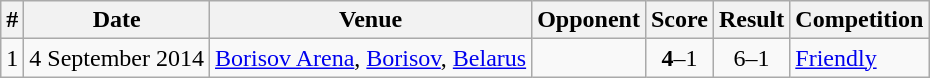<table class="wikitable" border="1">
<tr>
<th>#</th>
<th>Date</th>
<th>Venue</th>
<th>Opponent</th>
<th>Score</th>
<th>Result</th>
<th>Competition</th>
</tr>
<tr>
<td>1</td>
<td>4 September 2014</td>
<td><a href='#'>Borisov Arena</a>, <a href='#'>Borisov</a>, <a href='#'>Belarus</a></td>
<td></td>
<td align=center><strong>4</strong>–1</td>
<td align=center>6–1</td>
<td><a href='#'>Friendly</a></td>
</tr>
</table>
